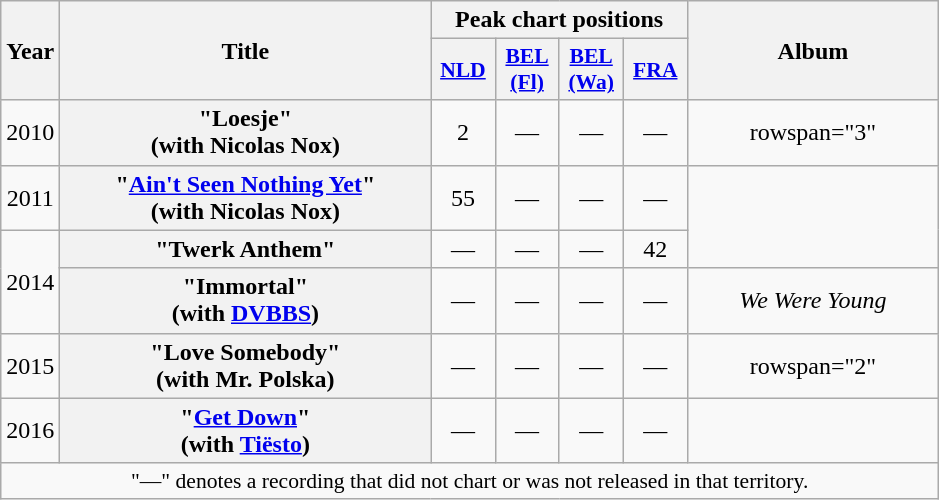<table class="wikitable plainrowheaders" style="text-align:center;">
<tr>
<th rowspan="2" scope="col" style="width:1em;">Year</th>
<th rowspan="2" scope="col" style="width:15em;">Title</th>
<th colspan="4" scope="col">Peak chart positions</th>
<th rowspan="2" scope="col" style="width:10em;">Album</th>
</tr>
<tr>
<th scope="col" style="width:2.5em;font-size:90%;"><a href='#'>NLD</a><br></th>
<th scope="col" style="width:2.5em;font-size:90%;"><a href='#'>BEL (Fl)</a><br></th>
<th scope="col" style="width:2.5em;font-size:90%;"><a href='#'>BEL (Wa)</a><br></th>
<th scope="col" style="width:2.5em;font-size:90%;"><a href='#'>FRA</a><br></th>
</tr>
<tr>
<td>2010</td>
<th scope="row">"Loesje" <br><span>(with Nicolas Nox)</span></th>
<td>2</td>
<td>—</td>
<td>—</td>
<td>—</td>
<td>rowspan="3" </td>
</tr>
<tr>
<td>2011</td>
<th scope="row">"<a href='#'>Ain't Seen Nothing Yet</a>" <br><span>(with Nicolas Nox)</span></th>
<td>55</td>
<td>—</td>
<td>—</td>
<td>—</td>
</tr>
<tr>
<td rowspan="2">2014</td>
<th scope="row">"Twerk Anthem"</th>
<td>—</td>
<td>—</td>
<td>—</td>
<td>42</td>
</tr>
<tr>
<th scope="row">"Immortal" <br><span>(with <a href='#'>DVBBS</a>)</span></th>
<td>—</td>
<td>—</td>
<td>—</td>
<td>—</td>
<td><em>We Were Young</em></td>
</tr>
<tr>
<td>2015</td>
<th scope="row">"Love Somebody" <br><span>(with Mr. Polska)</span></th>
<td>—</td>
<td>—</td>
<td>—</td>
<td>—</td>
<td>rowspan="2" </td>
</tr>
<tr>
<td>2016</td>
<th scope="row">"<a href='#'>Get Down</a>" <br><span>(with <a href='#'>Tiësto</a>)</span></th>
<td>—</td>
<td>—</td>
<td>—</td>
<td>—</td>
</tr>
<tr>
<td colspan="16" style="font-size:90%">"—" denotes a recording that did not chart or was not released in that territory.</td>
</tr>
</table>
